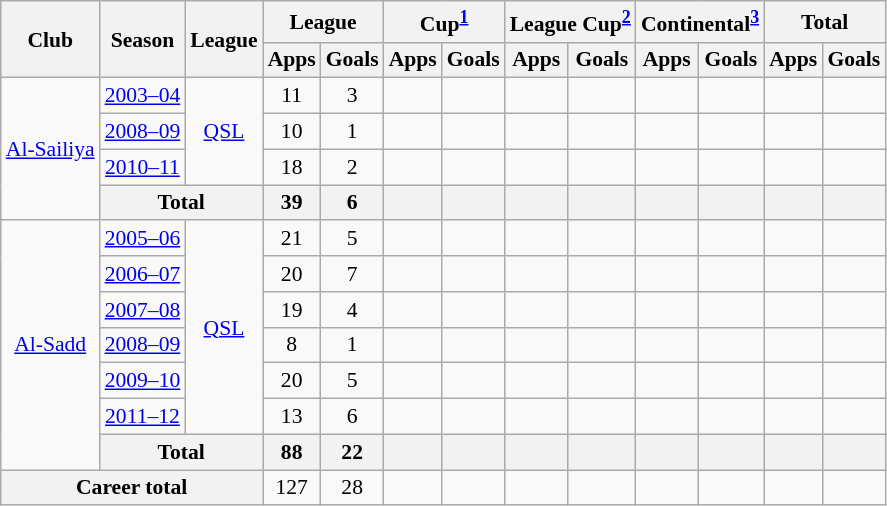<table class="wikitable" style="font-size:90%; text-align:center;">
<tr>
<th rowspan="2">Club</th>
<th rowspan="2">Season</th>
<th rowspan="2">League</th>
<th colspan="2">League</th>
<th colspan="2">Cup<sup><a href='#'>1</a></sup></th>
<th colspan="2">League Cup<sup><a href='#'>2</a></sup></th>
<th colspan="2">Continental<sup><a href='#'>3</a></sup></th>
<th colspan="2">Total</th>
</tr>
<tr>
<th>Apps</th>
<th>Goals</th>
<th>Apps</th>
<th>Goals</th>
<th>Apps</th>
<th>Goals</th>
<th>Apps</th>
<th>Goals</th>
<th>Apps</th>
<th>Goals</th>
</tr>
<tr>
<td rowspan="4"><a href='#'>Al-Sailiya</a></td>
<td><a href='#'>2003–04</a></td>
<td rowspan="3" valign="center"><a href='#'>QSL</a></td>
<td>11</td>
<td>3</td>
<td></td>
<td></td>
<td></td>
<td></td>
<td></td>
<td></td>
<td></td>
<td></td>
</tr>
<tr>
<td><a href='#'>2008–09</a></td>
<td>10</td>
<td>1</td>
<td></td>
<td></td>
<td></td>
<td></td>
<td></td>
<td></td>
<td></td>
<td></td>
</tr>
<tr>
<td><a href='#'>2010–11</a></td>
<td>18</td>
<td>2</td>
<td></td>
<td></td>
<td></td>
<td></td>
<td></td>
<td></td>
<td></td>
<td></td>
</tr>
<tr>
<th colspan="2">Total</th>
<th>39</th>
<th>6</th>
<th></th>
<th></th>
<th></th>
<th></th>
<th></th>
<th></th>
<th></th>
<th></th>
</tr>
<tr>
<td rowspan="7"><a href='#'>Al-Sadd</a></td>
<td><a href='#'>2005–06</a></td>
<td rowspan="6" valign="center"><a href='#'>QSL</a></td>
<td>21</td>
<td>5</td>
<td></td>
<td></td>
<td></td>
<td></td>
<td></td>
<td></td>
<td></td>
<td></td>
</tr>
<tr>
<td><a href='#'>2006–07</a></td>
<td>20</td>
<td>7</td>
<td></td>
<td></td>
<td></td>
<td></td>
<td></td>
<td></td>
<td></td>
<td></td>
</tr>
<tr>
<td><a href='#'>2007–08</a></td>
<td>19</td>
<td>4</td>
<td></td>
<td></td>
<td></td>
<td></td>
<td></td>
<td></td>
<td></td>
<td></td>
</tr>
<tr>
<td><a href='#'>2008–09</a></td>
<td>8</td>
<td>1</td>
<td></td>
<td></td>
<td></td>
<td></td>
<td></td>
<td></td>
<td></td>
<td></td>
</tr>
<tr>
<td><a href='#'>2009–10</a></td>
<td>20</td>
<td>5</td>
<td></td>
<td></td>
<td></td>
<td></td>
<td></td>
<td></td>
<td></td>
<td></td>
</tr>
<tr>
<td><a href='#'>2011–12</a></td>
<td>13</td>
<td>6</td>
<td></td>
<td></td>
<td></td>
<td></td>
<td></td>
<td></td>
<td></td>
<td></td>
</tr>
<tr>
<th colspan="2">Total</th>
<th>88</th>
<th>22</th>
<th></th>
<th></th>
<th></th>
<th></th>
<th></th>
<th></th>
<th></th>
<th></th>
</tr>
<tr>
<th colspan="3">Career total</th>
<td>127</td>
<td>28</td>
<td></td>
<td></td>
<td></td>
<td></td>
<td></td>
<td></td>
<td></td>
<td></td>
</tr>
</table>
